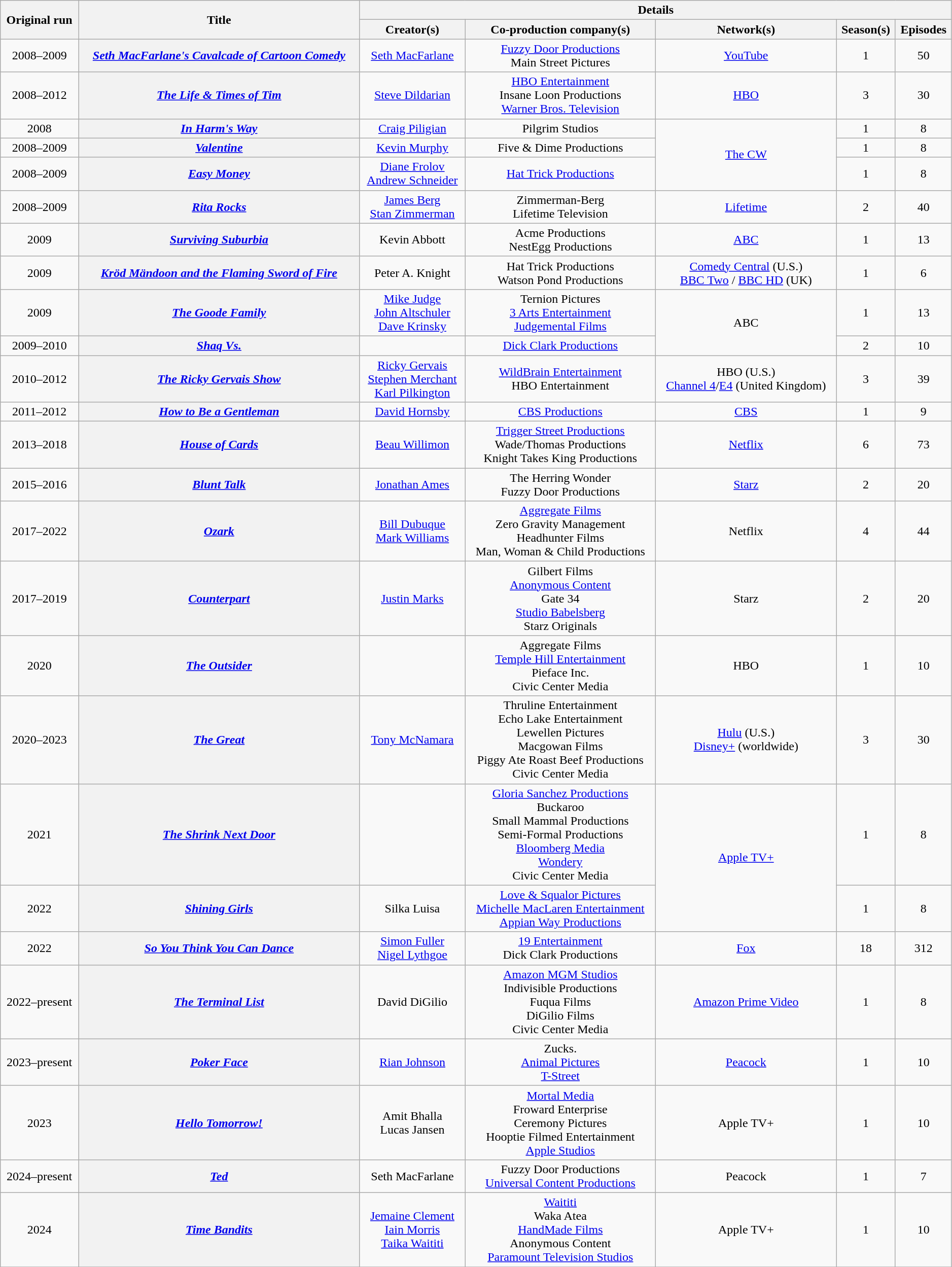<table class="wikitable sortable" style="text-align:center; width:99%;">
<tr>
<th rowspan="2">Original run</th>
<th rowspan="2">Title</th>
<th colspan="5">Details</th>
</tr>
<tr>
<th>Creator(s)</th>
<th>Co-production company(s)</th>
<th>Network(s)</th>
<th>Season(s)</th>
<th>Episodes</th>
</tr>
<tr>
<td>2008–2009</td>
<th><em><a href='#'>Seth MacFarlane's Cavalcade of Cartoon Comedy</a></em></th>
<td><a href='#'>Seth MacFarlane</a></td>
<td><a href='#'>Fuzzy Door Productions</a><br>Main Street Pictures</td>
<td><a href='#'>YouTube</a></td>
<td>1</td>
<td>50</td>
</tr>
<tr>
<td>2008–2012</td>
<th><em><a href='#'>The Life & Times of Tim</a></em></th>
<td><a href='#'>Steve Dildarian</a></td>
<td><a href='#'>HBO Entertainment</a><br>Insane Loon Productions<br><a href='#'>Warner Bros. Television</a></td>
<td><a href='#'>HBO</a></td>
<td>3</td>
<td>30</td>
</tr>
<tr>
<td>2008</td>
<th><em><a href='#'>In Harm's Way</a></em></th>
<td><a href='#'>Craig Piligian</a></td>
<td>Pilgrim Studios</td>
<td rowspan="3"><a href='#'>The CW</a></td>
<td>1</td>
<td>8</td>
</tr>
<tr>
<td>2008–2009</td>
<th><em><a href='#'>Valentine</a></em></th>
<td><a href='#'>Kevin Murphy</a></td>
<td>Five & Dime Productions</td>
<td>1</td>
<td>8</td>
</tr>
<tr>
<td>2008–2009</td>
<th><em><a href='#'>Easy Money</a></em></th>
<td><a href='#'>Diane Frolov</a><br><a href='#'>Andrew Schneider</a></td>
<td><a href='#'>Hat Trick Productions</a></td>
<td>1</td>
<td>8</td>
</tr>
<tr>
<td>2008–2009</td>
<th><em><a href='#'>Rita Rocks</a></em></th>
<td><a href='#'>James Berg</a><br><a href='#'>Stan Zimmerman</a></td>
<td>Zimmerman-Berg<br>Lifetime Television</td>
<td><a href='#'>Lifetime</a></td>
<td>2</td>
<td>40</td>
</tr>
<tr>
<td>2009</td>
<th><em><a href='#'>Surviving Suburbia</a></em></th>
<td>Kevin Abbott</td>
<td>Acme Productions<br>NestEgg Productions</td>
<td><a href='#'>ABC</a></td>
<td>1</td>
<td>13</td>
</tr>
<tr>
<td>2009</td>
<th><em><a href='#'>Kröd Mändoon and the Flaming Sword of Fire</a></em></th>
<td>Peter A. Knight<br></td>
<td>Hat Trick Productions<br>Watson Pond Productions</td>
<td><a href='#'>Comedy Central</a> (U.S.)<br><a href='#'>BBC Two</a> / <a href='#'>BBC HD</a> (UK)</td>
<td>1</td>
<td>6</td>
</tr>
<tr>
<td>2009</td>
<th><em><a href='#'>The Goode Family</a></em></th>
<td><a href='#'>Mike Judge</a><br><a href='#'>John Altschuler</a><br><a href='#'>Dave Krinsky</a></td>
<td>Ternion Pictures<br><a href='#'>3 Arts Entertainment</a><br><a href='#'>Judgemental Films</a></td>
<td rowspan="2">ABC</td>
<td>1</td>
<td>13</td>
</tr>
<tr>
<td>2009–2010</td>
<th><em><a href='#'>Shaq Vs.</a></em></th>
<td></td>
<td><a href='#'>Dick Clark Productions</a></td>
<td>2</td>
<td>10</td>
</tr>
<tr>
<td>2010–2012</td>
<th><em><a href='#'>The Ricky Gervais Show</a></em></th>
<td><a href='#'>Ricky Gervais</a><br><a href='#'>Stephen Merchant</a><br><a href='#'>Karl Pilkington</a></td>
<td><a href='#'>WildBrain Entertainment</a><br>HBO Entertainment</td>
<td>HBO (U.S.)<br><a href='#'>Channel 4</a>/<a href='#'>E4</a> (United Kingdom)</td>
<td>3</td>
<td>39</td>
</tr>
<tr>
<td>2011–2012</td>
<th><em><a href='#'>How to Be a Gentleman</a></em></th>
<td><a href='#'>David Hornsby</a></td>
<td><a href='#'>CBS Productions</a></td>
<td><a href='#'>CBS</a></td>
<td>1</td>
<td>9</td>
</tr>
<tr>
<td>2013–2018</td>
<th><em><a href='#'>House of Cards</a></em></th>
<td><a href='#'>Beau Willimon</a></td>
<td><a href='#'>Trigger Street Productions</a><br>Wade/Thomas Productions<br>Knight Takes King Productions</td>
<td><a href='#'>Netflix</a></td>
<td>6</td>
<td>73</td>
</tr>
<tr>
<td>2015–2016</td>
<th><em><a href='#'>Blunt Talk</a></em></th>
<td><a href='#'>Jonathan Ames</a></td>
<td>The Herring Wonder<br>Fuzzy Door Productions</td>
<td><a href='#'>Starz</a></td>
<td>2</td>
<td>20</td>
</tr>
<tr>
<td>2017–2022</td>
<th><em><a href='#'>Ozark</a></em></th>
<td><a href='#'>Bill Dubuque</a><br><a href='#'>Mark Williams</a></td>
<td><a href='#'>Aggregate Films</a><br>Zero Gravity Management<br>Headhunter Films<br>Man, Woman & Child Productions</td>
<td>Netflix</td>
<td>4</td>
<td>44</td>
</tr>
<tr>
<td>2017–2019</td>
<th><em><a href='#'>Counterpart</a></em></th>
<td><a href='#'>Justin Marks</a></td>
<td>Gilbert Films<br><a href='#'>Anonymous Content</a><br>Gate 34<br><a href='#'>Studio Babelsberg</a><br>Starz Originals</td>
<td>Starz</td>
<td>2</td>
<td>20</td>
</tr>
<tr>
<td>2020</td>
<th><em><a href='#'>The Outsider</a></em></th>
<td><br></td>
<td>Aggregate Films<br><a href='#'>Temple Hill Entertainment</a><br>Pieface Inc.<br>Civic Center Media</td>
<td>HBO</td>
<td>1</td>
<td>10</td>
</tr>
<tr>
<td>2020–2023</td>
<th><em><a href='#'>The Great</a></em></th>
<td><a href='#'>Tony McNamara</a></td>
<td>Thruline Entertainment<br>Echo Lake Entertainment<br>Lewellen Pictures<br>Macgowan Films<br>Piggy Ate Roast Beef Productions<br>Civic Center Media</td>
<td><a href='#'>Hulu</a> (U.S.)<br><a href='#'>Disney+</a> (worldwide)</td>
<td>3</td>
<td>30</td>
</tr>
<tr>
<td>2021</td>
<th><em><a href='#'>The Shrink Next Door</a></em></th>
<td><br></td>
<td><a href='#'>Gloria Sanchez Productions</a><br>Buckaroo<br>Small Mammal Productions<br>Semi-Formal Productions<br><a href='#'>Bloomberg Media</a><br><a href='#'>Wondery</a><br>Civic Center Media</td>
<td rowspan="2"><a href='#'>Apple TV+</a></td>
<td>1</td>
<td>8</td>
</tr>
<tr>
<td>2022</td>
<th><em><a href='#'>Shining Girls</a></em></th>
<td>Silka Luisa</td>
<td><a href='#'>Love & Squalor Pictures</a><br><a href='#'>Michelle MacLaren Entertainment</a><br><a href='#'>Appian Way Productions</a></td>
<td>1</td>
<td>8</td>
</tr>
<tr>
<td>2022</td>
<th><em><a href='#'>So You Think You Can Dance</a></em></th>
<td><a href='#'>Simon Fuller</a><br><a href='#'>Nigel Lythgoe</a><br></td>
<td><a href='#'>19 Entertainment</a><br>Dick Clark Productions</td>
<td><a href='#'>Fox</a></td>
<td>18</td>
<td>312</td>
</tr>
<tr>
<td>2022–present</td>
<th><em><a href='#'>The Terminal List</a></em></th>
<td>David DiGilio</td>
<td><a href='#'>Amazon MGM Studios</a><br>Indivisible Productions<br>Fuqua Films<br>DiGilio Films<br>Civic Center Media</td>
<td><a href='#'>Amazon Prime Video</a></td>
<td>1</td>
<td>8</td>
</tr>
<tr>
<td>2023–present</td>
<th><em><a href='#'>Poker Face</a></em></th>
<td><a href='#'>Rian Johnson</a></td>
<td>Zucks.<br><a href='#'>Animal Pictures</a><br><a href='#'>T-Street</a></td>
<td><a href='#'>Peacock</a></td>
<td>1</td>
<td>10</td>
</tr>
<tr>
<td>2023</td>
<th><em><a href='#'>Hello Tomorrow!</a></em></th>
<td>Amit Bhalla<br>Lucas Jansen</td>
<td><a href='#'>Mortal Media</a><br>Froward Enterprise<br>Ceremony Pictures<br>Hooptie Filmed Entertainment<br><a href='#'>Apple Studios</a></td>
<td>Apple TV+</td>
<td>1</td>
<td>10</td>
</tr>
<tr>
<td>2024–present</td>
<th><em><a href='#'>Ted</a></em></th>
<td>Seth MacFarlane</td>
<td>Fuzzy Door Productions<br><a href='#'>Universal Content Productions</a></td>
<td>Peacock</td>
<td>1</td>
<td>7</td>
</tr>
<tr>
<td>2024</td>
<th><em><a href='#'>Time Bandits</a></em></th>
<td><a href='#'>Jemaine Clement</a><br><a href='#'>Iain Morris</a><br><a href='#'>Taika Waititi</a></td>
<td><a href='#'>Waititi</a><br>Waka Atea<br><a href='#'>HandMade Films</a><br>Anonymous Content<br><a href='#'>Paramount Television Studios</a></td>
<td>Apple TV+</td>
<td>1</td>
<td>10</td>
</tr>
<tr>
</tr>
</table>
